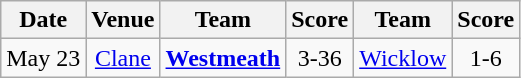<table class="wikitable">
<tr>
<th>Date</th>
<th>Venue</th>
<th>Team</th>
<th>Score</th>
<th>Team</th>
<th>Score</th>
</tr>
<tr align="center">
<td>May 23</td>
<td><a href='#'>Clane</a></td>
<td><strong><a href='#'>Westmeath</a></strong></td>
<td>3-36</td>
<td><a href='#'>Wicklow</a></td>
<td>1-6</td>
</tr>
</table>
